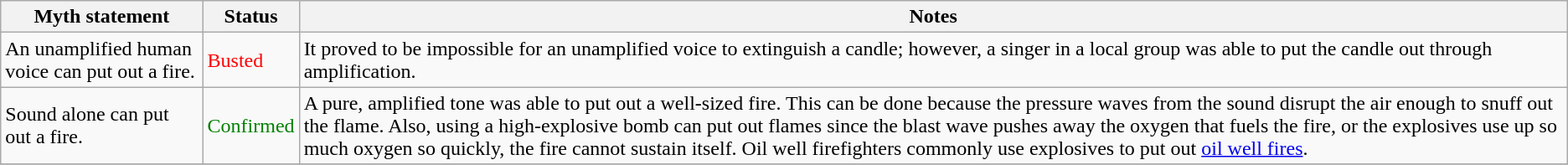<table class="wikitable plainrowheaders">
<tr>
<th>Myth statement</th>
<th>Status</th>
<th>Notes</th>
</tr>
<tr>
<td>An unamplified human voice can put out a fire.</td>
<td style="color:red">Busted</td>
<td>It proved to be impossible for an unamplified voice to extinguish a candle; however, a singer in a local group was able to put the candle out through amplification.</td>
</tr>
<tr>
<td>Sound alone can put out a fire.</td>
<td style="color:green">Confirmed</td>
<td>A pure, amplified tone was able to put out a well-sized fire. This can be done because the pressure waves from the sound disrupt the air enough to snuff out the flame. Also, using a high-explosive bomb can put out flames since the blast wave pushes away the oxygen that fuels the fire, or the explosives use up so much oxygen so quickly, the fire cannot sustain itself. Oil well firefighters commonly use explosives to put out <a href='#'>oil well fires</a>.</td>
</tr>
<tr>
</tr>
</table>
